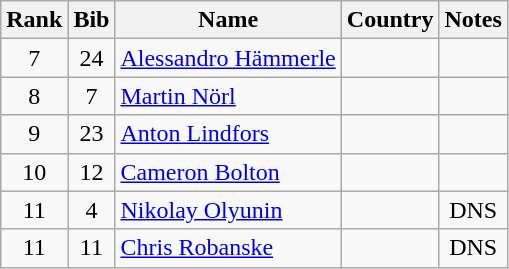<table class="wikitable" style="text-align:center;">
<tr>
<th>Rank</th>
<th>Bib</th>
<th>Name</th>
<th>Country</th>
<th>Notes</th>
</tr>
<tr>
<td>7</td>
<td>24</td>
<td align="left"><a href='#'>Alessandro Hämmerle</a></td>
<td align="left"></td>
<td></td>
</tr>
<tr>
<td>8</td>
<td>7</td>
<td align="left"><a href='#'>Martin Nörl</a></td>
<td align="left"></td>
<td></td>
</tr>
<tr>
<td>9</td>
<td>23</td>
<td align="left"><a href='#'>Anton Lindfors</a></td>
<td align="left"></td>
<td></td>
</tr>
<tr>
<td>10</td>
<td>12</td>
<td align="left"><a href='#'>Cameron Bolton</a></td>
<td align="left"></td>
<td></td>
</tr>
<tr>
<td>11</td>
<td>4</td>
<td align="left"><a href='#'>Nikolay Olyunin</a></td>
<td align="left"></td>
<td>DNS</td>
</tr>
<tr>
<td>11</td>
<td>11</td>
<td align="left"><a href='#'>Chris Robanske</a></td>
<td align="left"></td>
<td>DNS</td>
</tr>
</table>
